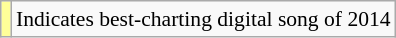<table class="wikitable" style="font-size:90%;">
<tr>
<td style="background:#ff9;"></td>
<td>Indicates best-charting digital song of 2014</td>
</tr>
</table>
